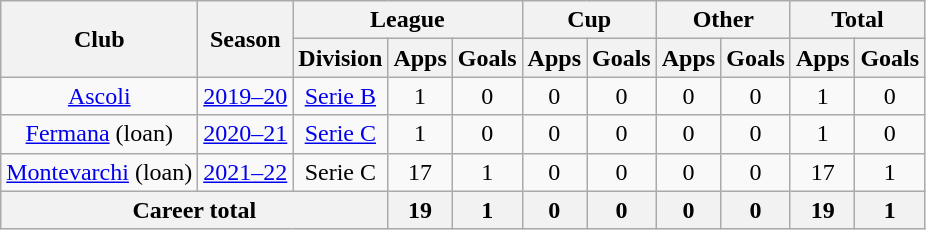<table class="wikitable" style="text-align: center">
<tr>
<th rowspan="2">Club</th>
<th rowspan="2">Season</th>
<th colspan="3">League</th>
<th colspan="2">Cup</th>
<th colspan="2">Other</th>
<th colspan="2">Total</th>
</tr>
<tr>
<th>Division</th>
<th>Apps</th>
<th>Goals</th>
<th>Apps</th>
<th>Goals</th>
<th>Apps</th>
<th>Goals</th>
<th>Apps</th>
<th>Goals</th>
</tr>
<tr>
<td><a href='#'>Ascoli</a></td>
<td><a href='#'>2019–20</a></td>
<td><a href='#'>Serie B</a></td>
<td>1</td>
<td>0</td>
<td>0</td>
<td>0</td>
<td>0</td>
<td>0</td>
<td>1</td>
<td>0</td>
</tr>
<tr>
<td><a href='#'>Fermana</a> (loan)</td>
<td><a href='#'>2020–21</a></td>
<td><a href='#'>Serie C</a></td>
<td>1</td>
<td>0</td>
<td>0</td>
<td>0</td>
<td>0</td>
<td>0</td>
<td>1</td>
<td>0</td>
</tr>
<tr>
<td><a href='#'>Montevarchi</a> (loan)</td>
<td><a href='#'>2021–22</a></td>
<td>Serie C</td>
<td>17</td>
<td>1</td>
<td>0</td>
<td>0</td>
<td>0</td>
<td>0</td>
<td>17</td>
<td>1</td>
</tr>
<tr>
<th colspan="3">Career total</th>
<th>19</th>
<th>1</th>
<th>0</th>
<th>0</th>
<th>0</th>
<th>0</th>
<th>19</th>
<th>1</th>
</tr>
</table>
